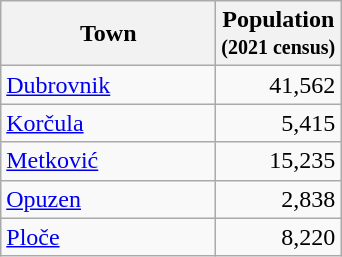<table class="wikitable sortable">
<tr>
<th style=width:8.5em>Town</th>
<th>Population<br><small>(2021 census)</small></th>
</tr>
<tr>
<td><a href='#'>Dubrovnik</a></td>
<td align="right">41,562</td>
</tr>
<tr>
<td><a href='#'>Korčula</a></td>
<td align="right">5,415</td>
</tr>
<tr>
<td><a href='#'>Metković</a></td>
<td align="right">15,235</td>
</tr>
<tr>
<td><a href='#'>Opuzen</a></td>
<td align="right">2,838</td>
</tr>
<tr>
<td><a href='#'>Ploče</a></td>
<td align="right">8,220</td>
</tr>
</table>
